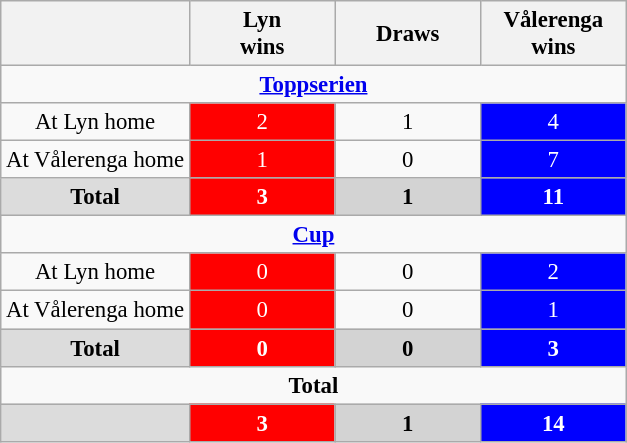<table class="wikitable" style="text-align:center;font-size:95%">
<tr>
<th></th>
<th width="90">Lyn<br>wins</th>
<th width="90">Draws</th>
<th width="90">Vålerenga<br>wins</th>
</tr>
<tr>
<td colspan=4><strong><a href='#'>Toppserien</a></strong></td>
</tr>
<tr>
<td align="center">At Lyn home</td>
<td style="background-color:red;color:white;">2</td>
<td>1</td>
<td style="background-color:#0000FF;color:white;">4</td>
</tr>
<tr>
<td align="center">At Vålerenga  home</td>
<td style="background-color:red;color:white;">1</td>
<td>0</td>
<td style="background-color:#0000FF;color:white;">7</td>
</tr>
<tr>
<td align="center" bgcolor=#dcdcdc><strong>Total</strong></td>
<td style="background-color:red;color:white;"><strong>3</strong></td>
<td style="background-color:#D3D3D3;color:black;"><strong>1</strong></td>
<td style="background-color:#0000FF;color:white;"><strong>11</strong></td>
</tr>
<tr>
<td colspan=4><strong><a href='#'>Cup</a></strong></td>
</tr>
<tr>
<td align="center">At Lyn home</td>
<td style="background-color:red;color:white;">0</td>
<td>0</td>
<td style="background-color:#0000FF;color:white;">2</td>
</tr>
<tr>
<td align="center">At Vålerenga home</td>
<td style="background-color:red;color:white;">0</td>
<td>0</td>
<td style="background-color:#0000FF;color:white;">1</td>
</tr>
<tr>
<td align="center" bgcolor=#dcdcdc><strong>Total</strong></td>
<td style="background-color:red;color:white;"><strong>0</strong></td>
<td style="background-color:#D3D3D3;color:black;"><strong>0</strong></td>
<td style="background-color:#0000FF;color:white;"><strong>3</strong></td>
</tr>
<tr>
<td colspan=4><strong>Total</strong></td>
</tr>
<tr>
<td bgcolor=#dcdcdc></td>
<td style="background-color:red;color:white;"><strong>3</strong></td>
<td style="background-color:#D3D3D3;color:black;"><strong>1</strong></td>
<td style="background-color:#0000FF;color:white;"><strong>14</strong></td>
</tr>
</table>
